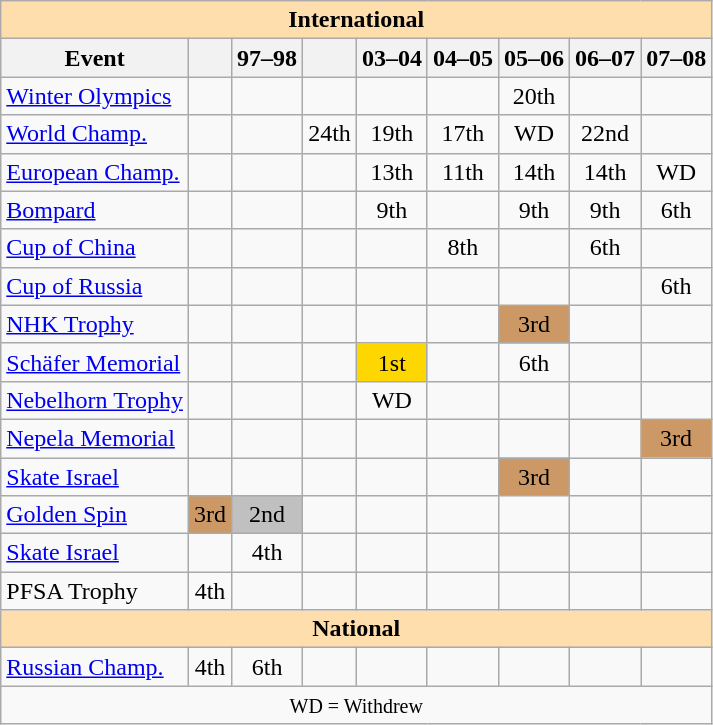<table class="wikitable" style="text-align:center">
<tr>
<th style="background-color: #ffdead; " colspan=9 align=center>International</th>
</tr>
<tr>
<th>Event</th>
<th> <br></th>
<th>97–98 <br></th>
<th> <br></th>
<th>03–04 <br></th>
<th>04–05 <br></th>
<th>05–06 <br></th>
<th>06–07 <br></th>
<th>07–08 <br></th>
</tr>
<tr>
<td align=left><a href='#'>Winter Olympics</a></td>
<td></td>
<td></td>
<td></td>
<td></td>
<td></td>
<td>20th</td>
<td></td>
<td></td>
</tr>
<tr>
<td align=left><a href='#'>World Champ.</a></td>
<td></td>
<td></td>
<td>24th</td>
<td>19th</td>
<td>17th</td>
<td>WD</td>
<td>22nd</td>
<td></td>
</tr>
<tr>
<td align=left><a href='#'>European Champ.</a></td>
<td></td>
<td></td>
<td></td>
<td>13th</td>
<td>11th</td>
<td>14th</td>
<td>14th</td>
<td>WD</td>
</tr>
<tr>
<td align=left> <a href='#'>Bompard</a></td>
<td></td>
<td></td>
<td></td>
<td>9th</td>
<td></td>
<td>9th</td>
<td>9th</td>
<td>6th</td>
</tr>
<tr>
<td align=left> <a href='#'>Cup of China</a></td>
<td></td>
<td></td>
<td></td>
<td></td>
<td>8th</td>
<td></td>
<td>6th</td>
<td></td>
</tr>
<tr>
<td align=left> <a href='#'>Cup of Russia</a></td>
<td></td>
<td></td>
<td></td>
<td></td>
<td></td>
<td></td>
<td></td>
<td>6th</td>
</tr>
<tr>
<td align=left> <a href='#'>NHK Trophy</a></td>
<td></td>
<td></td>
<td></td>
<td></td>
<td></td>
<td bgcolor=cc9966>3rd</td>
<td></td>
<td></td>
</tr>
<tr>
<td align=left><a href='#'>Schäfer Memorial</a></td>
<td></td>
<td></td>
<td></td>
<td bgcolor=gold>1st</td>
<td></td>
<td>6th</td>
<td></td>
<td></td>
</tr>
<tr>
<td align=left><a href='#'>Nebelhorn Trophy</a></td>
<td></td>
<td></td>
<td></td>
<td>WD</td>
<td></td>
<td></td>
<td></td>
<td></td>
</tr>
<tr>
<td align=left><a href='#'>Nepela Memorial</a></td>
<td></td>
<td></td>
<td></td>
<td></td>
<td></td>
<td></td>
<td></td>
<td bgcolor=cc9966>3rd</td>
</tr>
<tr>
<td align=left><a href='#'>Skate Israel</a></td>
<td></td>
<td></td>
<td></td>
<td></td>
<td></td>
<td bgcolor=cc9966>3rd</td>
<td></td>
<td></td>
</tr>
<tr>
<td align=left><a href='#'>Golden Spin</a></td>
<td bgcolor=cc9966>3rd</td>
<td bgcolor=silver>2nd</td>
<td></td>
<td></td>
<td></td>
<td></td>
<td></td>
<td></td>
</tr>
<tr>
<td align=left><a href='#'>Skate Israel</a></td>
<td></td>
<td>4th</td>
<td></td>
<td></td>
<td></td>
<td></td>
<td></td>
<td></td>
</tr>
<tr>
<td align=left>PFSA Trophy</td>
<td>4th</td>
<td></td>
<td></td>
<td></td>
<td></td>
<td></td>
<td></td>
<td></td>
</tr>
<tr>
<th style="background-color: #ffdead; " colspan=9 align=center>National</th>
</tr>
<tr>
<td align=left><a href='#'>Russian Champ.</a></td>
<td>4th</td>
<td>6th</td>
<td></td>
<td></td>
<td></td>
<td></td>
<td></td>
<td></td>
</tr>
<tr>
<td colspan=9 align=center><small> WD = Withdrew </small></td>
</tr>
</table>
